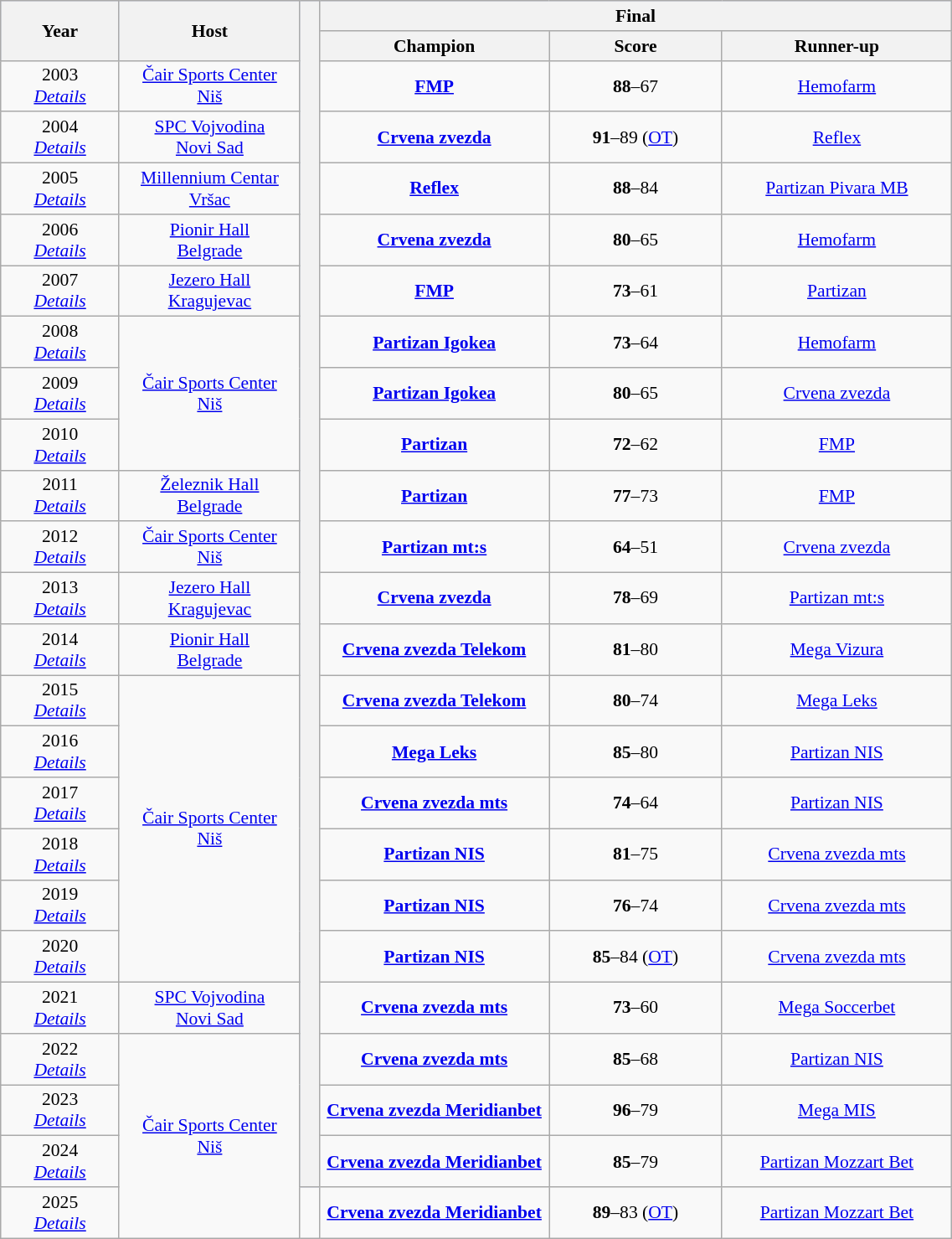<table class="wikitable" style="font-size:90%; text-align: center; width:60%">
<tr bgcolor=#C1D8FF>
<th rowspan=2 width=6%>Year</th>
<th rowspan=2 width=9%>Host</th>
<th width=1% rowspan=24 bgcolor=ffffff></th>
<th colspan=5>Final</th>
</tr>
<tr bgcolor=#EFEFEF>
<th width=12%>Champion</th>
<th width=9%>Score</th>
<th width=12%>Runner-up</th>
</tr>
<tr>
<td>2003<br><em><a href='#'>Details</a></em></td>
<td><a href='#'>Čair Sports Center</a><br><a href='#'>Niš</a></td>
<td><strong><a href='#'>FMP</a></strong></td>
<td><strong>88</strong>–67</td>
<td><a href='#'>Hemofarm</a></td>
</tr>
<tr>
<td>2004<br><em><a href='#'>Details</a></em></td>
<td><a href='#'>SPC Vojvodina</a><br><a href='#'>Novi Sad</a></td>
<td><strong><a href='#'>Crvena zvezda</a></strong></td>
<td><strong>91</strong>–89 (<a href='#'>OT</a>)</td>
<td><a href='#'>Reflex</a></td>
</tr>
<tr>
<td>2005<br><em><a href='#'>Details</a></em></td>
<td><a href='#'>Millennium Centar</a><br><a href='#'>Vršac</a></td>
<td><strong><a href='#'>Reflex</a></strong></td>
<td><strong>88</strong>–84</td>
<td><a href='#'>Partizan Pivara MB</a></td>
</tr>
<tr>
<td>2006<br><em><a href='#'>Details</a></em></td>
<td><a href='#'>Pionir Hall</a><br><a href='#'>Belgrade</a></td>
<td><strong><a href='#'>Crvena zvezda</a></strong></td>
<td><strong>80</strong>–65</td>
<td><a href='#'>Hemofarm</a></td>
</tr>
<tr>
<td>2007<br><em><a href='#'>Details</a></em></td>
<td><a href='#'>Jezero Hall</a><br><a href='#'>Kragujevac</a></td>
<td><strong><a href='#'>FMP</a></strong></td>
<td><strong>73</strong>–61</td>
<td><a href='#'>Partizan</a></td>
</tr>
<tr>
<td>2008<br><em><a href='#'>Details</a></em></td>
<td rowspan=3><a href='#'>Čair Sports Center</a><br><a href='#'>Niš</a></td>
<td><strong><a href='#'>Partizan Igokea</a></strong></td>
<td><strong>73</strong>–64</td>
<td><a href='#'>Hemofarm</a></td>
</tr>
<tr>
<td>2009<br><em><a href='#'>Details</a></em></td>
<td><strong><a href='#'>Partizan Igokea</a></strong></td>
<td><strong>80</strong>–65</td>
<td><a href='#'>Crvena zvezda</a></td>
</tr>
<tr>
<td>2010<br><em><a href='#'>Details</a></em></td>
<td><strong><a href='#'>Partizan</a></strong></td>
<td><strong>72</strong>–62</td>
<td><a href='#'>FMP</a></td>
</tr>
<tr>
<td>2011<br><em><a href='#'>Details</a></em></td>
<td><a href='#'>Železnik Hall</a><br><a href='#'>Belgrade</a></td>
<td><strong><a href='#'>Partizan</a></strong></td>
<td><strong>77</strong>–73</td>
<td><a href='#'>FMP</a></td>
</tr>
<tr>
<td>2012<br><em><a href='#'>Details</a></em></td>
<td><a href='#'>Čair Sports Center</a><br><a href='#'>Niš</a></td>
<td><strong><a href='#'>Partizan mt:s</a></strong></td>
<td><strong>64</strong>–51</td>
<td><a href='#'>Crvena zvezda</a></td>
</tr>
<tr>
<td>2013<br><em><a href='#'>Details</a></em></td>
<td><a href='#'>Jezero Hall</a><br><a href='#'>Kragujevac</a></td>
<td><strong><a href='#'>Crvena zvezda</a></strong></td>
<td><strong>78</strong>–69</td>
<td><a href='#'>Partizan mt:s</a></td>
</tr>
<tr>
<td>2014<br><em><a href='#'>Details</a></em></td>
<td><a href='#'>Pionir Hall</a><br><a href='#'>Belgrade</a></td>
<td><strong><a href='#'>Crvena zvezda Telekom</a></strong></td>
<td><strong>81</strong>–80</td>
<td><a href='#'>Mega Vizura</a></td>
</tr>
<tr>
<td>2015<br><em><a href='#'>Details</a></em></td>
<td rowspan=6><a href='#'>Čair Sports Center</a><br><a href='#'>Niš</a></td>
<td><strong><a href='#'>Crvena zvezda Telekom</a></strong></td>
<td><strong>80</strong>–74</td>
<td><a href='#'>Mega Leks</a></td>
</tr>
<tr>
<td>2016<br><em><a href='#'>Details</a></em></td>
<td><strong><a href='#'>Mega Leks</a></strong></td>
<td><strong>85</strong>–80</td>
<td><a href='#'>Partizan NIS</a></td>
</tr>
<tr>
<td>2017<br><em><a href='#'>Details</a></em></td>
<td><strong><a href='#'>Crvena zvezda mts</a></strong></td>
<td><strong>74</strong>–64</td>
<td><a href='#'>Partizan NIS</a></td>
</tr>
<tr>
<td>2018<br><em><a href='#'>Details</a></em></td>
<td><strong><a href='#'>Partizan NIS</a></strong></td>
<td><strong>81</strong>–75</td>
<td><a href='#'>Crvena zvezda mts</a></td>
</tr>
<tr>
<td>2019<br><em><a href='#'>Details</a></em></td>
<td><strong><a href='#'>Partizan NIS</a></strong></td>
<td><strong>76</strong>–74</td>
<td><a href='#'>Crvena zvezda mts</a></td>
</tr>
<tr>
<td>2020<br><em><a href='#'>Details</a></em></td>
<td><strong><a href='#'>Partizan NIS</a></strong></td>
<td><strong>85</strong>–84 (<a href='#'>OT</a>)</td>
<td><a href='#'>Crvena zvezda mts</a></td>
</tr>
<tr>
<td>2021<br><em><a href='#'>Details</a></em></td>
<td><a href='#'>SPC Vojvodina</a><br><a href='#'>Novi Sad</a></td>
<td><strong><a href='#'>Crvena zvezda mts</a></strong></td>
<td><strong>73</strong>–60</td>
<td><a href='#'>Mega Soccerbet</a></td>
</tr>
<tr>
<td>2022<br><em><a href='#'>Details</a></em></td>
<td rowspan=4><a href='#'>Čair Sports Center</a><br><a href='#'>Niš</a></td>
<td><strong><a href='#'>Crvena zvezda mts</a></strong></td>
<td><strong>85</strong>–68</td>
<td><a href='#'>Partizan NIS</a></td>
</tr>
<tr>
<td>2023<br><em><a href='#'>Details</a></em></td>
<td><strong><a href='#'>Crvena zvezda Meridianbet</a></strong></td>
<td><strong>96</strong>–79</td>
<td><a href='#'>Mega MIS</a></td>
</tr>
<tr>
<td>2024<br><em><a href='#'>Details</a></em></td>
<td><strong><a href='#'>Crvena zvezda Meridianbet</a></strong></td>
<td><strong>85</strong>–79</td>
<td><a href='#'>Partizan Mozzart Bet</a></td>
</tr>
<tr>
<td>2025<br><em><a href='#'>Details</a></em></td>
<td></td>
<td><strong><a href='#'>Crvena zvezda Meridianbet</a></strong></td>
<td><strong>89</strong>–83 (<a href='#'>OT</a>)</td>
<td><a href='#'>Partizan Mozzart Bet</a></td>
</tr>
</table>
